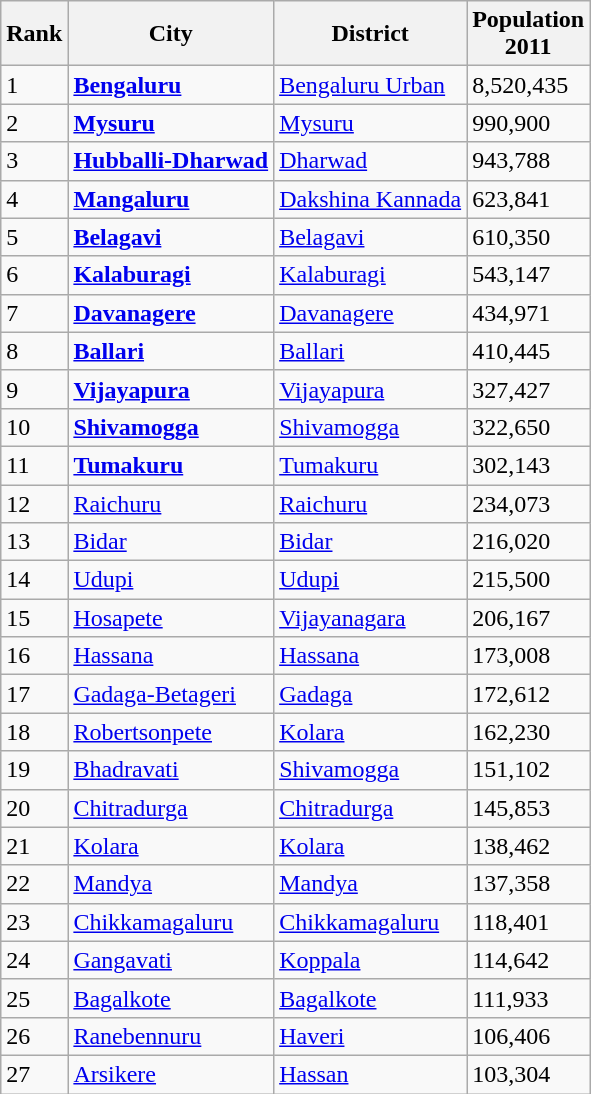<table class="wikitable sortable mw-collapsible">
<tr>
<th>Rank</th>
<th>City</th>
<th>District</th>
<th>Population<br>2011</th>
</tr>
<tr>
<td>1</td>
<td><strong><a href='#'>Bengaluru</a></strong></td>
<td><a href='#'>Bengaluru Urban</a></td>
<td>8,520,435</td>
</tr>
<tr>
<td>2</td>
<td><strong><a href='#'>Mysuru</a></strong></td>
<td><a href='#'>Mysuru</a></td>
<td>990,900</td>
</tr>
<tr>
<td>3</td>
<td><a href='#'><strong>Hubballi-Dharwad</strong></a></td>
<td><a href='#'>Dharwad</a></td>
<td>943,788</td>
</tr>
<tr>
<td>4</td>
<td><strong><a href='#'>Mangaluru</a></strong></td>
<td><a href='#'>Dakshina Kannada</a></td>
<td>623,841</td>
</tr>
<tr>
<td>5</td>
<td><strong><a href='#'>Belagavi</a></strong></td>
<td><a href='#'>Belagavi</a></td>
<td>610,350</td>
</tr>
<tr>
<td>6</td>
<td><strong><a href='#'>Kalaburagi</a></strong></td>
<td><a href='#'>Kalaburagi</a></td>
<td>543,147</td>
</tr>
<tr>
<td>7</td>
<td><strong><a href='#'>Davanagere</a></strong></td>
<td><a href='#'>Davanagere</a></td>
<td>434,971</td>
</tr>
<tr>
<td>8</td>
<td><strong><a href='#'>Ballari</a></strong></td>
<td><a href='#'>Ballari</a></td>
<td>410,445</td>
</tr>
<tr>
<td>9</td>
<td><strong><a href='#'>Vijayapura</a></strong></td>
<td><a href='#'>Vijayapura</a></td>
<td>327,427</td>
</tr>
<tr>
<td>10</td>
<td><strong><a href='#'>Shivamogga</a></strong></td>
<td><a href='#'>Shivamogga</a></td>
<td>322,650</td>
</tr>
<tr>
<td>11</td>
<td><a href='#'><strong>Tumakuru</strong></a></td>
<td><a href='#'>Tumakuru</a></td>
<td>302,143</td>
</tr>
<tr>
<td>12</td>
<td><a href='#'>Raichuru</a></td>
<td><a href='#'>Raichuru</a></td>
<td>234,073</td>
</tr>
<tr>
<td>13</td>
<td><a href='#'>Bidar</a></td>
<td><a href='#'>Bidar</a></td>
<td>216,020</td>
</tr>
<tr>
<td>14</td>
<td><a href='#'>Udupi</a></td>
<td><a href='#'>Udupi</a></td>
<td>215,500</td>
</tr>
<tr>
<td>15</td>
<td><a href='#'>Hosapete</a></td>
<td><a href='#'>Vijayanagara</a></td>
<td>206,167</td>
</tr>
<tr>
<td>16</td>
<td><a href='#'>Hassana</a></td>
<td><a href='#'>Hassana</a></td>
<td>173,008</td>
</tr>
<tr>
<td>17</td>
<td><a href='#'>Gadaga-Betageri</a></td>
<td><a href='#'>Gadaga</a></td>
<td>172,612</td>
</tr>
<tr>
<td>18</td>
<td><a href='#'>Robertsonpete</a></td>
<td><a href='#'>Kolara</a></td>
<td>162,230</td>
</tr>
<tr>
<td>19</td>
<td><a href='#'>Bhadravati</a></td>
<td><a href='#'>Shivamogga</a></td>
<td>151,102</td>
</tr>
<tr>
<td>20</td>
<td><a href='#'>Chitradurga</a></td>
<td><a href='#'>Chitradurga</a></td>
<td>145,853</td>
</tr>
<tr>
<td>21</td>
<td><a href='#'>Kolara</a></td>
<td><a href='#'>Kolara</a></td>
<td>138,462</td>
</tr>
<tr>
<td>22</td>
<td><a href='#'>Mandya</a></td>
<td><a href='#'>Mandya</a></td>
<td>137,358</td>
</tr>
<tr>
<td>23</td>
<td><a href='#'>Chikkamagaluru</a></td>
<td><a href='#'>Chikkamagaluru</a></td>
<td>118,401</td>
</tr>
<tr>
<td>24</td>
<td><a href='#'>Gangavati</a></td>
<td><a href='#'>Koppala</a></td>
<td>114,642</td>
</tr>
<tr>
<td>25</td>
<td><a href='#'>Bagalkote</a></td>
<td><a href='#'>Bagalkote</a></td>
<td>111,933</td>
</tr>
<tr>
<td>26</td>
<td><a href='#'>Ranebennuru</a></td>
<td><a href='#'>Haveri</a></td>
<td>106,406</td>
</tr>
<tr>
<td>27</td>
<td><a href='#'>Arsikere</a></td>
<td><a href='#'>Hassan</a></td>
<td>103,304</td>
</tr>
</table>
